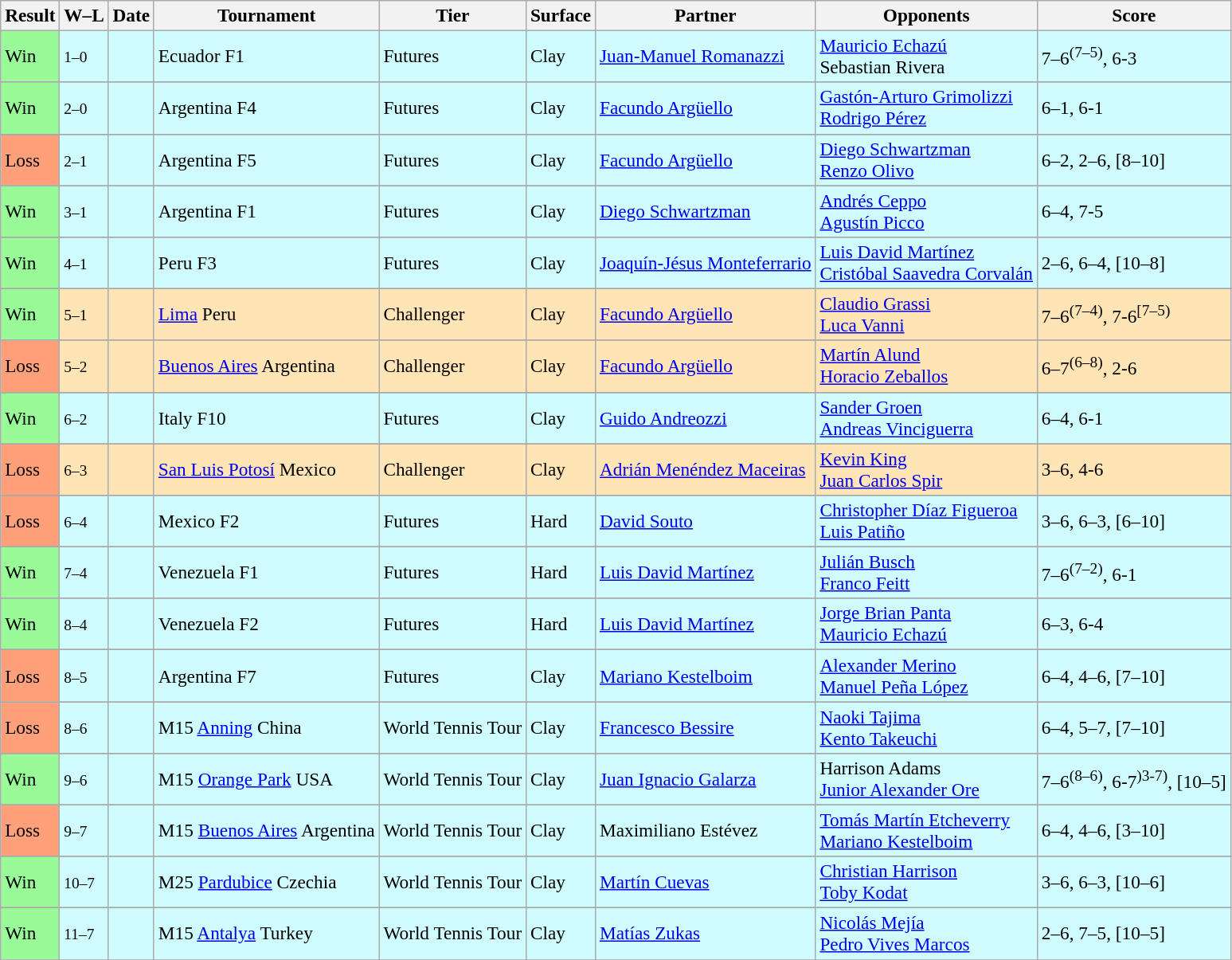<table class="sortable wikitable" style=font-size:97%>
<tr>
<th>Result</th>
<th class="unsortable">W–L</th>
<th>Date</th>
<th>Tournament</th>
<th>Tier</th>
<th>Surface</th>
<th>Partner</th>
<th>Opponents</th>
<th class="unsortable">Score</th>
</tr>
<tr bgcolor=#cffcff>
<td bgcolor=98FB98>Win</td>
<td><small>1–0</small></td>
<td></td>
<td>Ecuador F1</td>
<td>Futures</td>
<td>Clay</td>
<td> <a href='#'>Juan-Manuel Romanazzi</a></td>
<td> <a href='#'>Mauricio Echazú</a><br> Sebastian Rivera</td>
<td>7–6<sup>(7–5)</sup>, 6-3</td>
</tr>
<tr>
</tr>
<tr bgcolor=#cffcff>
<td bgcolor=98FB98>Win</td>
<td><small>2–0</small></td>
<td></td>
<td>Argentina F4</td>
<td>Futures</td>
<td>Clay</td>
<td> <a href='#'>Facundo Argüello</a></td>
<td> <a href='#'>Gastón-Arturo Grimolizzi</a><br> <a href='#'>Rodrigo Pérez</a></td>
<td>6–1, 6-1</td>
</tr>
<tr>
</tr>
<tr bgcolor=#cffcff>
<td bgcolor=FFA07A>Loss</td>
<td><small>2–1</small></td>
<td></td>
<td>Argentina F5</td>
<td>Futures</td>
<td>Clay</td>
<td> <a href='#'>Facundo Argüello</a></td>
<td> <a href='#'>Diego Schwartzman</a><br> <a href='#'>Renzo Olivo</a></td>
<td>6–2, 2–6, [8–10]</td>
</tr>
<tr>
</tr>
<tr bgcolor=#cffcff>
<td bgcolor=98FB98>Win</td>
<td><small>3–1</small></td>
<td></td>
<td>Argentina F1</td>
<td>Futures</td>
<td>Clay</td>
<td> <a href='#'>Diego Schwartzman</a></td>
<td> <a href='#'>Andrés Ceppo</a><br> <a href='#'>Agustín Picco</a></td>
<td>6–4, 7-5</td>
</tr>
<tr>
</tr>
<tr bgcolor=#cffcff>
<td bgcolor=98FB98>Win</td>
<td><small>4–1</small></td>
<td></td>
<td>Peru F3</td>
<td>Futures</td>
<td>Clay</td>
<td> <a href='#'>Joaquín-Jésus Monteferrario</a></td>
<td> <a href='#'>Luis David Martínez</a><br> <a href='#'>Cristóbal Saavedra Corvalán</a></td>
<td>2–6, 6–4, [10–8]</td>
</tr>
<tr>
</tr>
<tr bgcolor=moccasin>
<td bgcolor=98FB98>Win</td>
<td><small>5–1</small></td>
<td></td>
<td><a href='#'>Lima</a> Peru</td>
<td>Challenger</td>
<td>Clay</td>
<td> <a href='#'>Facundo Argüello</a></td>
<td> <a href='#'>Claudio Grassi</a><br> <a href='#'>Luca Vanni</a></td>
<td>7–6<sup>(7–4)</sup>, 7-6<sup>[7–5)</sup></td>
</tr>
<tr>
</tr>
<tr bgcolor=moccasin>
<td bgcolor=FFA07A>Loss</td>
<td><small>5–2</small></td>
<td></td>
<td><a href='#'>Buenos Aires</a> Argentina</td>
<td>Challenger</td>
<td>Clay</td>
<td> <a href='#'>Facundo Argüello</a></td>
<td> <a href='#'>Martín Alund</a><br> <a href='#'>Horacio Zeballos</a></td>
<td>6–7<sup>(6–8)</sup>, 2-6</td>
</tr>
<tr>
</tr>
<tr bgcolor=#cffcff>
<td bgcolor=98FB98>Win</td>
<td><small>6–2</small></td>
<td></td>
<td>Italy F10</td>
<td>Futures</td>
<td>Clay</td>
<td> <a href='#'>Guido Andreozzi</a></td>
<td> <a href='#'>Sander Groen</a><br> <a href='#'>Andreas Vinciguerra</a></td>
<td>6–4, 6-1</td>
</tr>
<tr>
</tr>
<tr bgcolor=moccasin>
<td bgcolor=FFA07A>Loss</td>
<td><small>6–3</small></td>
<td></td>
<td><a href='#'>San Luis Potosí</a> Mexico</td>
<td>Challenger</td>
<td>Clay</td>
<td> <a href='#'>Adrián Menéndez Maceiras</a></td>
<td> <a href='#'>Kevin King</a><br> <a href='#'>Juan Carlos Spir</a></td>
<td>3–6, 4-6</td>
</tr>
<tr>
</tr>
<tr bgcolor=#cffcff>
<td bgcolor=FFA07A>Loss</td>
<td><small>6–4</small></td>
<td></td>
<td>Mexico F2</td>
<td>Futures</td>
<td>Hard</td>
<td> <a href='#'>David Souto</a></td>
<td> <a href='#'>Christopher Díaz Figueroa</a><br> <a href='#'>Luis Patiño</a></td>
<td>3–6, 6–3, [6–10]</td>
</tr>
<tr>
</tr>
<tr bgcolor=#cffcff>
<td bgcolor=98FB98>Win</td>
<td><small>7–4</small></td>
<td></td>
<td>Venezuela F1</td>
<td>Futures</td>
<td>Hard</td>
<td> <a href='#'>Luis David Martínez</a></td>
<td> <a href='#'>Julián Busch</a><br> <a href='#'>Franco Feitt</a></td>
<td>7–6<sup>(7–2)</sup>, 6-1</td>
</tr>
<tr>
</tr>
<tr bgcolor=#cffcff>
<td bgcolor=98FB98>Win</td>
<td><small>8–4</small></td>
<td></td>
<td>Venezuela F2</td>
<td>Futures</td>
<td>Hard</td>
<td> <a href='#'>Luis David Martínez</a></td>
<td> <a href='#'>Jorge Brian Panta</a><br> <a href='#'>Mauricio Echazú</a></td>
<td>6–3, 6-4</td>
</tr>
<tr>
</tr>
<tr bgcolor=#cffcff>
<td bgcolor=FFA07A>Loss</td>
<td><small>8–5</small></td>
<td></td>
<td>Argentina F7</td>
<td>Futures</td>
<td>Clay</td>
<td> <a href='#'>Mariano Kestelboim</a></td>
<td> <a href='#'>Alexander Merino</a><br> <a href='#'>Manuel Peña López</a></td>
<td>6–4, 4–6, [7–10]</td>
</tr>
<tr>
</tr>
<tr bgcolor=#cffcff>
<td bgcolor=FFA07A>Loss</td>
<td><small>8–6</small></td>
<td></td>
<td>M15 <a href='#'>Anning</a> China</td>
<td>World Tennis Tour</td>
<td>Clay</td>
<td> <a href='#'>Francesco Bessire</a></td>
<td> <a href='#'>Naoki Tajima</a><br> <a href='#'>Kento Takeuchi</a></td>
<td>6–4, 5–7, [7–10]</td>
</tr>
<tr>
</tr>
<tr bgcolor=#cffcff>
<td bgcolor=98FB98>Win</td>
<td><small>9–6</small></td>
<td></td>
<td>M15 <a href='#'>Orange Park</a> USA</td>
<td>World Tennis Tour</td>
<td>Clay</td>
<td> <a href='#'>Juan Ignacio Galarza</a></td>
<td> Harrison Adams<br> <a href='#'>Junior Alexander Ore</a></td>
<td>7–6<sup>(8–6)</sup>, 6-7<sup>)3-7)</sup>, [10–5]</td>
</tr>
<tr>
</tr>
<tr bgcolor=#cffcff>
<td bgcolor=FFA07A>Loss</td>
<td><small>9–7</small></td>
<td></td>
<td>M15 <a href='#'>Buenos Aires</a> Argentina</td>
<td>World Tennis Tour</td>
<td>Clay</td>
<td> Maximiliano Estévez</td>
<td> <a href='#'>Tomás Martín Etcheverry</a><br> <a href='#'>Mariano Kestelboim</a></td>
<td>6–4, 4–6, [3–10]</td>
</tr>
<tr>
</tr>
<tr bgcolor=#cffcff>
<td bgcolor=98FB98>Win</td>
<td><small>10–7</small></td>
<td></td>
<td>M25 <a href='#'>Pardubice</a> Czechia</td>
<td>World Tennis Tour</td>
<td>Clay</td>
<td> <a href='#'>Martín Cuevas</a></td>
<td> <a href='#'>Christian Harrison</a><br> <a href='#'>Toby Kodat</a></td>
<td>3–6, 6–3, [10–6]</td>
</tr>
<tr>
</tr>
<tr bgcolor=#cffcff>
<td bgcolor=98FB98>Win</td>
<td><small>11–7</small></td>
<td></td>
<td>M15 <a href='#'>Antalya</a> Turkey</td>
<td>World Tennis Tour</td>
<td>Clay</td>
<td> <a href='#'>Matías Zukas</a></td>
<td> <a href='#'>Nicolás Mejía</a><br> <a href='#'>Pedro Vives Marcos</a></td>
<td>2–6, 7–5, [10–5]</td>
</tr>
<tr>
</tr>
</table>
